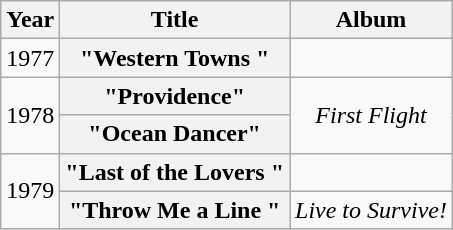<table class="wikitable plainrowheaders" style="text-align:center;">
<tr>
<th>Year</th>
<th>Title</th>
<th>Album</th>
</tr>
<tr>
<td>1977</td>
<th scope="row">"Western Towns "</th>
<td></td>
</tr>
<tr>
<td rowspan="2">1978</td>
<th scope="row">"Providence"</th>
<td rowspan="2"><em>First Flight</em></td>
</tr>
<tr>
<th scope="row">"Ocean Dancer"</th>
</tr>
<tr>
<td rowspan="2">1979</td>
<th scope="row">"Last of the Lovers "</th>
<td></td>
</tr>
<tr>
<th scope="row">"Throw Me a Line "</th>
<td><em>Live to Survive!</em></td>
</tr>
</table>
